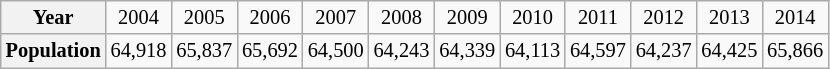<table class="wikitable" style="margin-right:1px; text-align:center; font-size:85% !important;">
<tr>
<th>Year</th>
<td>2004</td>
<td>2005</td>
<td>2006</td>
<td>2007</td>
<td>2008</td>
<td>2009</td>
<td>2010</td>
<td>2011</td>
<td>2012</td>
<td>2013</td>
<td>2014</td>
</tr>
<tr>
<th>Population</th>
<td>64,918</td>
<td>65,837</td>
<td>65,692</td>
<td>64,500</td>
<td>64,243</td>
<td>64,339</td>
<td>64,113</td>
<td>64,597</td>
<td>64,237</td>
<td>64,425</td>
<td>65,866</td>
</tr>
</table>
